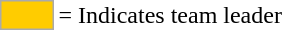<table>
<tr>
<td style="background:#fc0; border:1px solid #aaa; width:2em;"></td>
<td>= Indicates team leader</td>
</tr>
</table>
